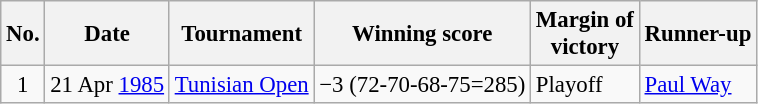<table class="wikitable" style="font-size:95%;">
<tr>
<th>No.</th>
<th>Date</th>
<th>Tournament</th>
<th>Winning score</th>
<th>Margin of<br>victory</th>
<th>Runner-up</th>
</tr>
<tr>
<td align=center>1</td>
<td align=right>21 Apr <a href='#'>1985</a></td>
<td><a href='#'>Tunisian Open</a></td>
<td>−3 (72-70-68-75=285)</td>
<td>Playoff</td>
<td> <a href='#'>Paul Way</a></td>
</tr>
</table>
